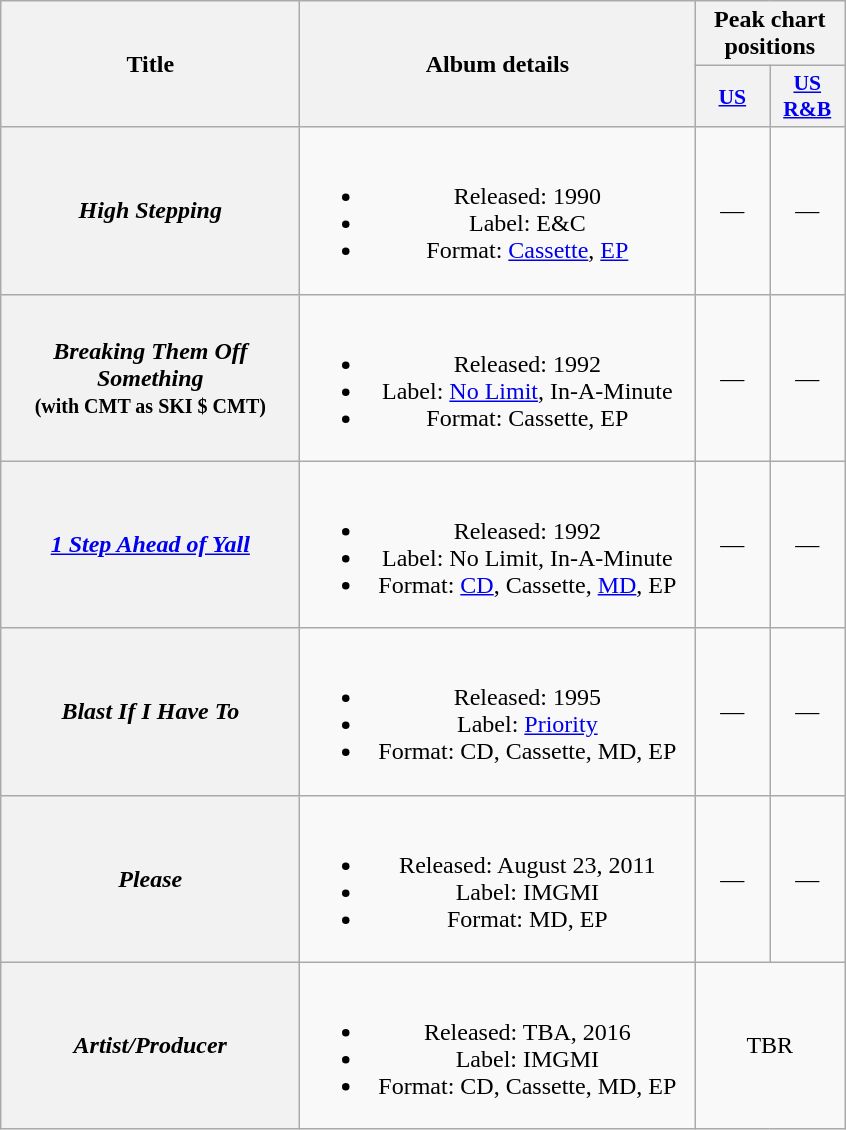<table class="wikitable plainrowheaders" style="text-align:center;">
<tr>
<th scope="col" rowspan="2" style="width:12em;">Title</th>
<th scope="col" rowspan="2" style="width:16em;">Album details</th>
<th scope="col" colspan="2">Peak chart positions</th>
</tr>
<tr>
<th scope="col" style="width:3em;font-size:90%;"><a href='#'>US</a></th>
<th scope="col" style="width:3em;font-size:90%;"><a href='#'>US R&B</a></th>
</tr>
<tr>
<th scope="row"><em>High Stepping</em></th>
<td><br><ul><li>Released: 1990</li><li>Label: E&C</li><li>Format: <a href='#'>Cassette</a>, <a href='#'>EP</a></li></ul></td>
<td>—</td>
<td>—</td>
</tr>
<tr>
<th scope="row"><em>Breaking Them Off Something</em><br><small>(with CMT as SKI $ CMT)</small></th>
<td><br><ul><li>Released: 1992</li><li>Label: <a href='#'>No Limit</a>, In-A-Minute</li><li>Format: Cassette, EP</li></ul></td>
<td>—</td>
<td>—</td>
</tr>
<tr>
<th scope="row"><em><a href='#'>1 Step Ahead of Yall</a></em></th>
<td><br><ul><li>Released: 1992</li><li>Label: No Limit, In-A-Minute</li><li>Format: <a href='#'>CD</a>, Cassette, <a href='#'>MD</a>, EP</li></ul></td>
<td>—</td>
<td>—</td>
</tr>
<tr>
<th scope="row"><em>Blast If I Have To</em></th>
<td><br><ul><li>Released: 1995</li><li>Label: <a href='#'>Priority</a></li><li>Format: CD, Cassette, MD, EP</li></ul></td>
<td>—</td>
<td>—</td>
</tr>
<tr>
<th scope="row"><em>Please</em></th>
<td><br><ul><li>Released: August 23, 2011</li><li>Label: IMGMI</li><li>Format: MD, EP</li></ul></td>
<td>—</td>
<td>—</td>
</tr>
<tr>
<th scope="row"><em>Artist/Producer</em></th>
<td><br><ul><li>Released: TBA, 2016</li><li>Label: IMGMI</li><li>Format: CD, Cassette, MD, EP</li></ul></td>
<td style="text-align:center;" colspan="2">TBR</td>
</tr>
</table>
